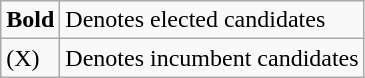<table class="wikitable">
<tr>
<td><strong>Bold</strong></td>
<td>Denotes elected candidates</td>
</tr>
<tr>
<td>(X)</td>
<td>Denotes incumbent candidates</td>
</tr>
</table>
